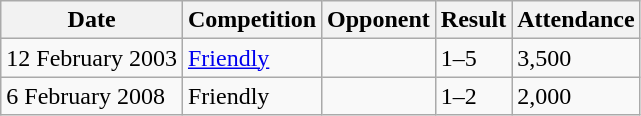<table class="wikitable">
<tr>
<th>Date</th>
<th>Competition</th>
<th>Opponent</th>
<th>Result</th>
<th>Attendance</th>
</tr>
<tr>
<td>12 February 2003</td>
<td><a href='#'>Friendly</a></td>
<td></td>
<td>1–5</td>
<td>3,500</td>
</tr>
<tr>
<td>6 February 2008</td>
<td>Friendly</td>
<td></td>
<td>1–2</td>
<td>2,000</td>
</tr>
</table>
